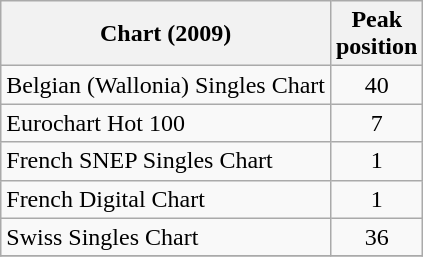<table class="wikitable sortable">
<tr>
<th>Chart (2009)</th>
<th>Peak<br>position</th>
</tr>
<tr>
<td>Belgian (Wallonia) Singles Chart</td>
<td align="center">40</td>
</tr>
<tr>
<td>Eurochart Hot 100</td>
<td align="center">7</td>
</tr>
<tr>
<td>French SNEP Singles Chart</td>
<td align="center">1</td>
</tr>
<tr>
<td>French Digital Chart</td>
<td align="center">1</td>
</tr>
<tr>
<td>Swiss Singles Chart</td>
<td align="center">36</td>
</tr>
<tr>
</tr>
</table>
